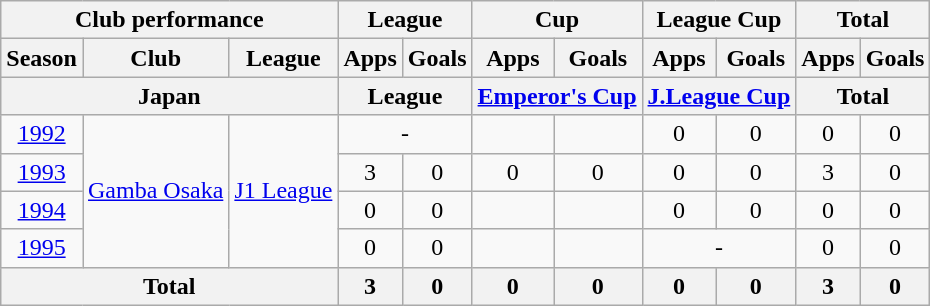<table class="wikitable" style="text-align:center;">
<tr>
<th colspan=3>Club performance</th>
<th colspan=2>League</th>
<th colspan=2>Cup</th>
<th colspan=2>League Cup</th>
<th colspan=2>Total</th>
</tr>
<tr>
<th>Season</th>
<th>Club</th>
<th>League</th>
<th>Apps</th>
<th>Goals</th>
<th>Apps</th>
<th>Goals</th>
<th>Apps</th>
<th>Goals</th>
<th>Apps</th>
<th>Goals</th>
</tr>
<tr>
<th colspan=3>Japan</th>
<th colspan=2>League</th>
<th colspan=2><a href='#'>Emperor's Cup</a></th>
<th colspan=2><a href='#'>J.League Cup</a></th>
<th colspan=2>Total</th>
</tr>
<tr>
<td><a href='#'>1992</a></td>
<td rowspan="4"><a href='#'>Gamba Osaka</a></td>
<td rowspan="4"><a href='#'>J1 League</a></td>
<td colspan="2">-</td>
<td></td>
<td></td>
<td>0</td>
<td>0</td>
<td>0</td>
<td>0</td>
</tr>
<tr>
<td><a href='#'>1993</a></td>
<td>3</td>
<td>0</td>
<td>0</td>
<td>0</td>
<td>0</td>
<td>0</td>
<td>3</td>
<td>0</td>
</tr>
<tr>
<td><a href='#'>1994</a></td>
<td>0</td>
<td>0</td>
<td></td>
<td></td>
<td>0</td>
<td>0</td>
<td>0</td>
<td>0</td>
</tr>
<tr>
<td><a href='#'>1995</a></td>
<td>0</td>
<td>0</td>
<td></td>
<td></td>
<td colspan="2">-</td>
<td>0</td>
<td>0</td>
</tr>
<tr>
<th colspan=3>Total</th>
<th>3</th>
<th>0</th>
<th>0</th>
<th>0</th>
<th>0</th>
<th>0</th>
<th>3</th>
<th>0</th>
</tr>
</table>
